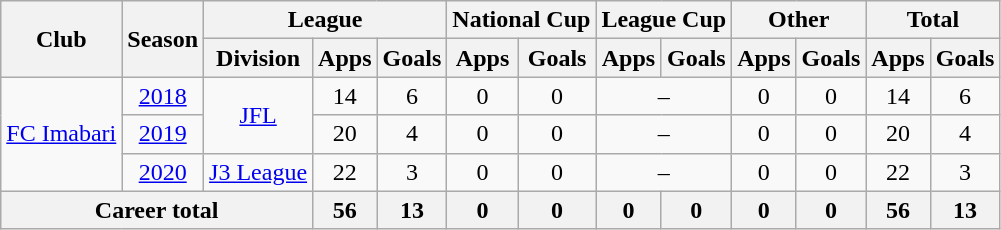<table class="wikitable" style="text-align: center">
<tr>
<th rowspan="2">Club</th>
<th rowspan="2">Season</th>
<th colspan="3">League</th>
<th colspan="2">National Cup</th>
<th colspan="2">League Cup</th>
<th colspan="2">Other</th>
<th colspan="2">Total</th>
</tr>
<tr>
<th>Division</th>
<th>Apps</th>
<th>Goals</th>
<th>Apps</th>
<th>Goals</th>
<th>Apps</th>
<th>Goals</th>
<th>Apps</th>
<th>Goals</th>
<th>Apps</th>
<th>Goals</th>
</tr>
<tr>
<td rowspan="3"><a href='#'>FC Imabari</a></td>
<td><a href='#'>2018</a></td>
<td rowspan="2"><a href='#'>JFL</a></td>
<td>14</td>
<td>6</td>
<td>0</td>
<td>0</td>
<td colspan="2">–</td>
<td>0</td>
<td>0</td>
<td>14</td>
<td>6</td>
</tr>
<tr>
<td><a href='#'>2019</a></td>
<td>20</td>
<td>4</td>
<td>0</td>
<td>0</td>
<td colspan="2">–</td>
<td>0</td>
<td>0</td>
<td>20</td>
<td>4</td>
</tr>
<tr>
<td><a href='#'>2020</a></td>
<td><a href='#'>J3 League</a></td>
<td>22</td>
<td>3</td>
<td>0</td>
<td>0</td>
<td colspan="2">–</td>
<td>0</td>
<td>0</td>
<td>22</td>
<td>3</td>
</tr>
<tr>
<th colspan=3>Career total</th>
<th>56</th>
<th>13</th>
<th>0</th>
<th>0</th>
<th>0</th>
<th>0</th>
<th>0</th>
<th>0</th>
<th>56</th>
<th>13</th>
</tr>
</table>
